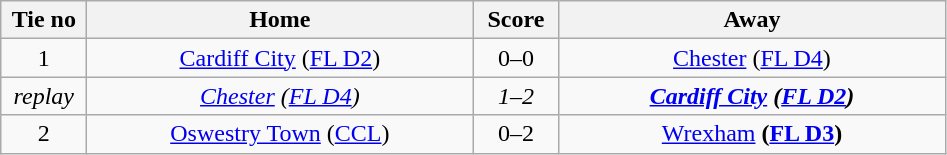<table class="wikitable" style="text-align:center">
<tr>
<th width=50>Tie no</th>
<th width=250>Home</th>
<th width=50>Score</th>
<th width=250>Away</th>
</tr>
<tr>
<td>1</td>
<td><a href='#'>Cardiff City</a> (<a href='#'>FL D2</a>)</td>
<td>0–0</td>
<td><a href='#'>Chester</a> (<a href='#'>FL D4</a>)</td>
</tr>
<tr>
<td><em>replay</em></td>
<td><em><a href='#'>Chester</a> (<a href='#'>FL D4</a>)</em></td>
<td><em>1–2</em></td>
<td><strong><em><a href='#'>Cardiff City</a><strong> (<a href='#'>FL D2</a>)<em></td>
</tr>
<tr>
<td>2</td>
<td><a href='#'>Oswestry Town</a> (<a href='#'>CCL</a>)</td>
<td>0–2</td>
<td></strong><a href='#'>Wrexham</a><strong> (<a href='#'>FL D3</a>)</td>
</tr>
</table>
